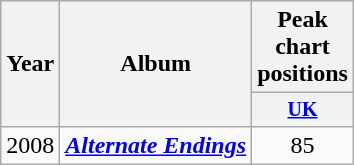<table class="wikitable">
<tr>
<th rowspan=2>Year</th>
<th rowspan=2>Album</th>
<th>Peak<br>chart<br>positions</th>
</tr>
<tr style=font-size:smaller;>
<th><a href='#'>UK</a><br></th>
</tr>
<tr>
<td>2008</td>
<td><strong><em><a href='#'>Alternate Endings</a></em></strong></td>
<td style="text-align:center;">85</td>
</tr>
</table>
